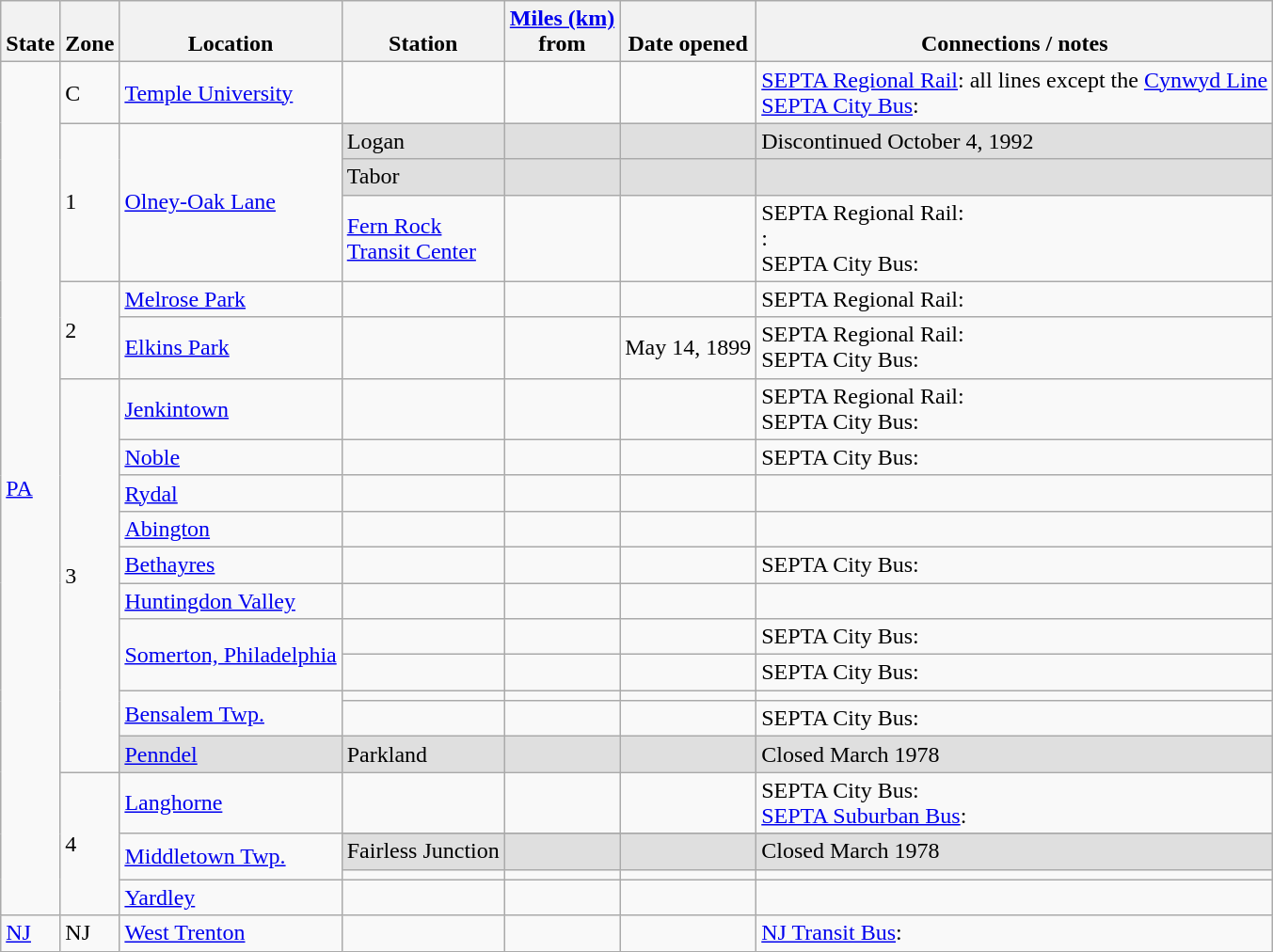<table class="wikitable">
<tr style="vertical-align:bottom;"|>
<th>State</th>
<th>Zone</th>
<th>Location</th>
<th>Station</th>
<th><a href='#'>Miles (km)</a><br>from<br></th>
<th>Date opened</th>
<th class="nowrap">Connections / notes</th>
</tr>
<tr>
<td rowspan="22"><a href='#'>PA</a></td>
<td>C</td>
<td><a href='#'>Temple University</a></td>
<td> </td>
<td></td>
<td></td>
<td> <a href='#'>SEPTA Regional Rail</a>: all lines except the <a href='#'>Cynwyd Line</a><br> <a href='#'>SEPTA City Bus</a>: </td>
</tr>
<tr>
<td rowspan="3">1</td>
<td rowspan="3"><a href='#'>Olney-Oak Lane</a></td>
<td bgcolor=dfdfdf>Logan</td>
<td bgcolor=dfdfdf></td>
<td bgcolor=dfdfdf></td>
<td bgcolor=dfdfdf>Discontinued October 4, 1992</td>
</tr>
<tr bgcolor=dfdfdf>
<td>Tabor</td>
<td></td>
<td></td>
<td></td>
</tr>
<tr>
<td><a href='#'>Fern Rock<br>Transit Center</a> </td>
<td></td>
<td></td>
<td> SEPTA Regional Rail:   <br>: <br> SEPTA City Bus: </td>
</tr>
<tr>
<td rowspan=2>2</td>
<td><a href='#'>Melrose Park</a></td>
<td> </td>
<td></td>
<td></td>
<td> SEPTA Regional Rail:   </td>
</tr>
<tr>
<td><a href='#'>Elkins Park</a></td>
<td></td>
<td></td>
<td>May 14, 1899</td>
<td> SEPTA Regional Rail:    <br> SEPTA City Bus: </td>
</tr>
<tr>
<td rowspan=11>3</td>
<td><a href='#'>Jenkintown</a></td>
<td></td>
<td></td>
<td></td>
<td> SEPTA Regional Rail:   <br> SEPTA City Bus: </td>
</tr>
<tr>
<td><a href='#'>Noble</a></td>
<td></td>
<td></td>
<td></td>
<td> SEPTA City Bus: </td>
</tr>
<tr>
<td><a href='#'>Rydal</a></td>
<td></td>
<td></td>
<td></td>
<td></td>
</tr>
<tr>
<td><a href='#'>Abington</a></td>
<td></td>
<td></td>
<td></td>
<td></td>
</tr>
<tr>
<td><a href='#'>Bethayres</a></td>
<td> </td>
<td></td>
<td></td>
<td> SEPTA City Bus: </td>
</tr>
<tr>
<td><a href='#'>Huntingdon Valley</a></td>
<td> </td>
<td></td>
<td></td>
<td></td>
</tr>
<tr>
<td rowspan=2><a href='#'>Somerton, Philadelphia</a></td>
<td> </td>
<td></td>
<td></td>
<td> SEPTA City Bus: </td>
</tr>
<tr>
<td> </td>
<td></td>
<td></td>
<td> SEPTA City Bus: </td>
</tr>
<tr>
<td rowspan=2><a href='#'>Bensalem Twp.</a></td>
<td> </td>
<td></td>
<td></td>
<td></td>
</tr>
<tr>
<td> </td>
<td></td>
<td></td>
<td> SEPTA City Bus: </td>
</tr>
<tr bgcolor=dfdfdf>
<td><a href='#'>Penndel</a></td>
<td>Parkland</td>
<td></td>
<td></td>
<td>Closed March 1978</td>
</tr>
<tr>
<td rowspan=5>4</td>
<td><a href='#'>Langhorne</a></td>
<td></td>
<td></td>
<td></td>
<td> SEPTA City Bus: <br> <a href='#'>SEPTA Suburban Bus</a>: </td>
</tr>
<tr>
<td rowspan=3><a href='#'>Middletown Twp.</a></td>
</tr>
<tr bgcolor=dfdfdf>
<td>Fairless Junction</td>
<td></td>
<td></td>
<td>Closed March 1978</td>
</tr>
<tr>
<td> </td>
<td></td>
<td></td>
<td></td>
</tr>
<tr>
<td><a href='#'>Yardley</a></td>
<td> </td>
<td></td>
<td></td>
<td></td>
</tr>
<tr>
<td><a href='#'>NJ</a></td>
<td rowspan=1>NJ</td>
<td><a href='#'>West Trenton</a></td>
<td></td>
<td></td>
<td></td>
<td> <a href='#'>NJ Transit Bus</a>: </td>
</tr>
</table>
